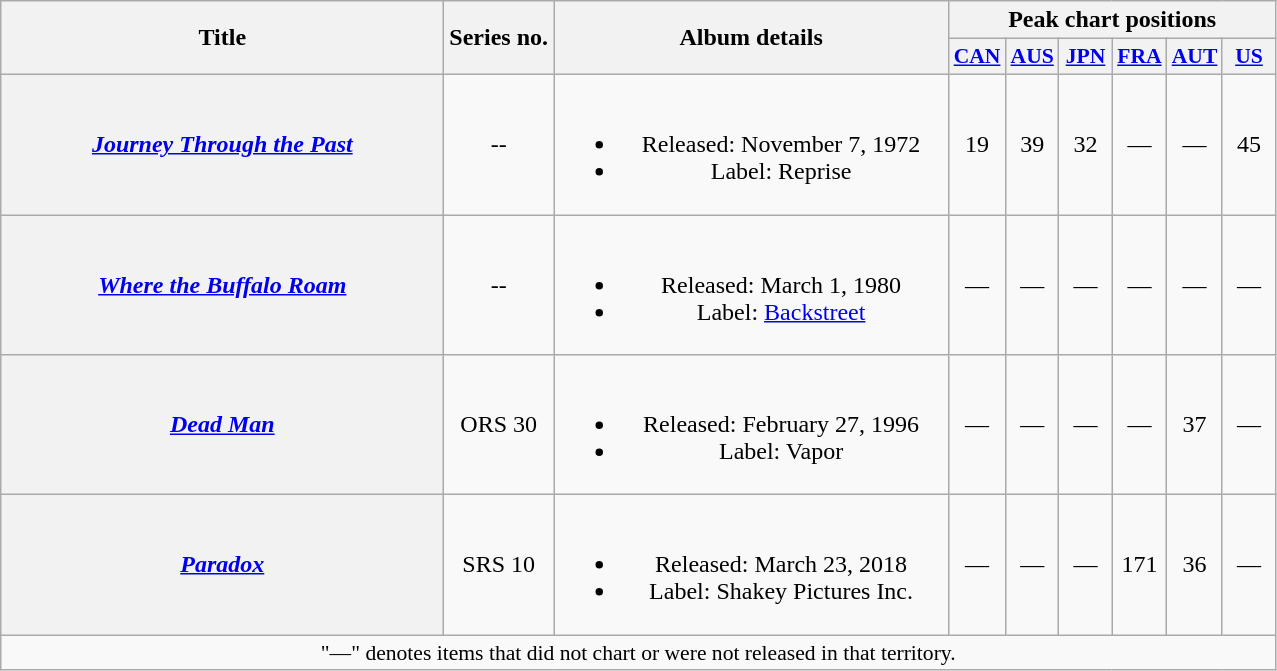<table class="wikitable plainrowheaders" style="text-align:center;">
<tr>
<th scope="col" rowspan="2" style="width:18em;">Title</th>
<th rowspan="2">Series no.</th>
<th scope="col" rowspan="2" style="width:16em;">Album details</th>
<th scope="col" colspan="6">Peak chart positions</th>
</tr>
<tr>
<th style="width:2em;font-size:90%;"><a href='#'>CAN</a><br></th>
<th style="width:2em;font-size:90%;"><a href='#'>AUS</a><br></th>
<th style="width:2em;font-size:90%;"><a href='#'>JPN</a><br></th>
<th style="width:2em;font-size:90%;"><a href='#'>FRA</a><br></th>
<th style="width:2em;font-size:90%;"><a href='#'>AUT</a><br></th>
<th style="width:2em;font-size:90%;"><a href='#'>US</a><br></th>
</tr>
<tr>
<th scope="row"><em><a href='#'>Journey Through the Past</a></em></th>
<td>--</td>
<td><br><ul><li>Released: November 7, 1972</li><li>Label: Reprise</li></ul></td>
<td>19</td>
<td>39</td>
<td>32</td>
<td>—</td>
<td>—</td>
<td>45</td>
</tr>
<tr>
<th scope="row"><em><a href='#'>Where the Buffalo Roam</a></em></th>
<td>--</td>
<td><br><ul><li>Released: March 1, 1980</li><li>Label: <a href='#'>Backstreet</a></li></ul></td>
<td>—</td>
<td>—</td>
<td>—</td>
<td>—</td>
<td>—</td>
<td>—</td>
</tr>
<tr>
<th scope="row"><em><a href='#'>Dead Man</a></em></th>
<td>ORS 30</td>
<td><br><ul><li>Released: February 27, 1996</li><li>Label: Vapor</li></ul></td>
<td>—</td>
<td>—</td>
<td>—</td>
<td>—</td>
<td>37</td>
<td>—</td>
</tr>
<tr>
<th scope="row"><em><a href='#'>Paradox</a></em></th>
<td>SRS 10</td>
<td><br><ul><li>Released: March 23, 2018</li><li>Label: Shakey Pictures Inc.</li></ul></td>
<td>—</td>
<td>—</td>
<td>—</td>
<td>171</td>
<td>36</td>
<td>—</td>
</tr>
<tr>
<td colspan="18" align="center" style="font-size:90%">"—" denotes items that did not chart or were not released in that territory.</td>
</tr>
</table>
